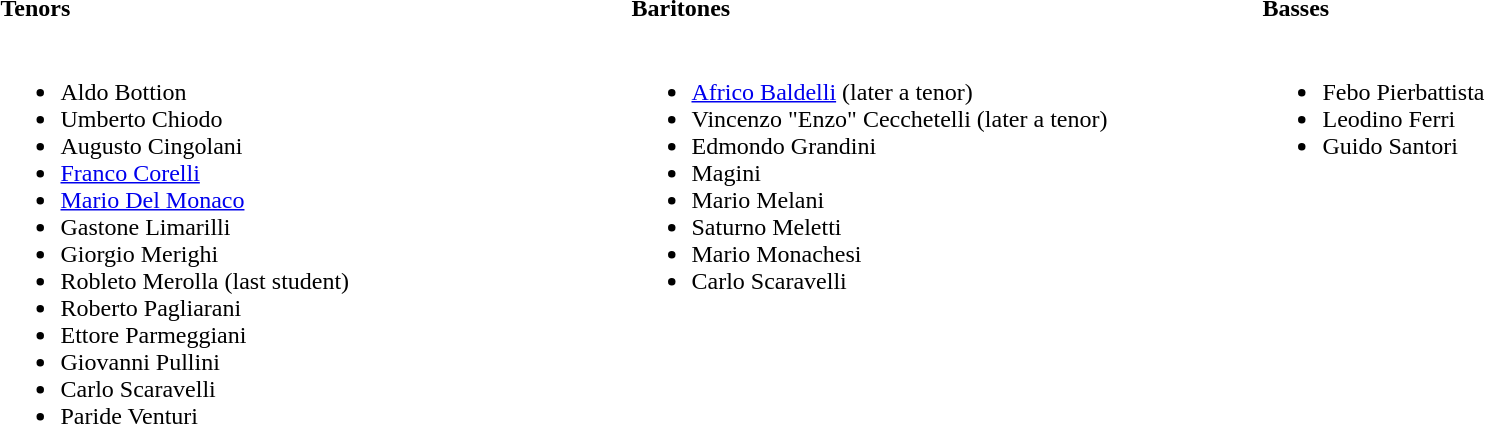<table style="width: 100%;">
<tr>
<th width="33%" align="left">Tenors</th>
<th width="33%" align="left">Baritones</th>
<th width="33%" align="left">Basses</th>
</tr>
<tr valign="top">
<td><br><ul><li>Aldo Bottion</li><li>Umberto Chiodo</li><li>Augusto Cingolani</li><li><a href='#'>Franco Corelli</a></li><li><a href='#'>Mario Del Monaco</a></li><li>Gastone Limarilli</li><li>Giorgio Merighi</li><li>Robleto Merolla (last student)</li><li>Roberto Pagliarani</li><li>Ettore Parmeggiani</li><li>Giovanni Pullini</li><li>Carlo Scaravelli</li><li>Paride Venturi</li></ul></td>
<td><br><ul><li><a href='#'>Africo Baldelli</a> (later a tenor)</li><li>Vincenzo "Enzo" Cecchetelli (later a tenor)</li><li>Edmondo Grandini</li><li>Magini</li><li>Mario Melani</li><li>Saturno Meletti</li><li>Mario Monachesi</li><li>Carlo Scaravelli</li></ul></td>
<td><br><ul><li>Febo Pierbattista</li><li>Leodino Ferri</li><li>Guido Santori</li></ul></td>
</tr>
</table>
